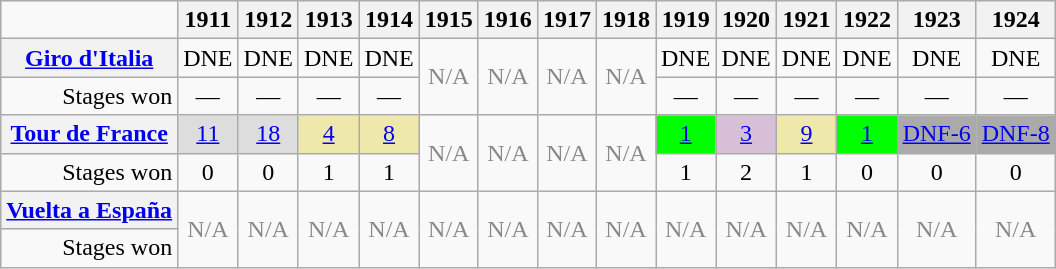<table class="wikitable">
<tr>
<td></td>
<th scope="col">1911</th>
<th scope="col">1912</th>
<th scope="col">1913</th>
<th scope="col">1914</th>
<th scope="col">1915</th>
<th scope="col">1916</th>
<th scope="col">1917</th>
<th scope="col">1918</th>
<th scope="col">1919</th>
<th scope="col">1920</th>
<th scope="col">1921</th>
<th scope="col">1922</th>
<th scope="col">1923</th>
<th scope="col">1924</th>
</tr>
<tr>
<th><a href='#'>Giro d'Italia</a></th>
<td align="center">DNE</td>
<td align="center">DNE</td>
<td align="center">DNE</td>
<td align="center">DNE</td>
<td rowspan=2 align="center" style="color:#888888;">N/A</td>
<td rowspan=2 align="center" style="color:#888888;">N/A</td>
<td rowspan=2 align="center" style="color:#888888;">N/A</td>
<td rowspan=2 align="center" style="color:#888888;">N/A</td>
<td align="center">DNE</td>
<td align="center">DNE</td>
<td align="center">DNE</td>
<td align="center">DNE</td>
<td align="center">DNE</td>
<td align="center">DNE</td>
</tr>
<tr>
<td align="right">Stages won</td>
<td align="center">—</td>
<td align="center">—</td>
<td align="center">—</td>
<td align="center">—</td>
<td align="center">—</td>
<td align="center">—</td>
<td align="center">—</td>
<td align="center">—</td>
<td align="center">—</td>
<td align="center">—</td>
</tr>
<tr>
<th><a href='#'>Tour de France</a></th>
<td align="center" style="background:#DDDDDD;"><a href='#'>11</a></td>
<td align="center" style="background:#DDDDDD;"><a href='#'>18</a></td>
<td align="center" style="background:#EEE8AA;"><a href='#'>4</a></td>
<td align="center" style="background:#EEE8AA;"><a href='#'>8</a></td>
<td rowspan=2 align="center" style="color:#888888;">N/A</td>
<td rowspan=2 align="center" style="color:#888888;">N/A</td>
<td rowspan=2 align="center" style="color:#888888;">N/A</td>
<td rowspan=2 align="center" style="color:#888888;">N/A</td>
<td align="center" style="background:#00ff00;"><a href='#'>1</a></td>
<td align="center" style="background:#D8BFD8;"><a href='#'>3</a></td>
<td align="center" style="background:#EEE8AA;"><a href='#'>9</a></td>
<td align="center" style="background:#00ff00;"><a href='#'>1</a></td>
<td align="center" style="background:#AAAAAA;"><a href='#'>DNF-6</a></td>
<td align="center" style="background:#AAAAAA;"><a href='#'>DNF-8</a></td>
</tr>
<tr>
<td align="right">Stages won</td>
<td align="center">0</td>
<td align="center">0</td>
<td align="center">1</td>
<td align="center">1</td>
<td align="center">1</td>
<td align="center">2</td>
<td align="center">1</td>
<td align="center">0</td>
<td align="center">0</td>
<td align="center">0</td>
</tr>
<tr>
<th><a href='#'>Vuelta a España</a></th>
<td rowspan=2 align="center" style="color:#888888;">N/A</td>
<td rowspan=2 align="center" style="color:#888888;">N/A</td>
<td rowspan=2 align="center" style="color:#888888;">N/A</td>
<td rowspan=2 align="center" style="color:#888888;">N/A</td>
<td rowspan=2 align="center" style="color:#888888;">N/A</td>
<td rowspan=2 align="center" style="color:#888888;">N/A</td>
<td rowspan=2 align="center" style="color:#888888;">N/A</td>
<td rowspan=2 align="center" style="color:#888888;">N/A</td>
<td rowspan=2 align="center" style="color:#888888;">N/A</td>
<td rowspan=2 align="center" style="color:#888888;">N/A</td>
<td rowspan=2 align="center" style="color:#888888;">N/A</td>
<td rowspan=2 align="center" style="color:#888888;">N/A</td>
<td rowspan=2 align="center" style="color:#888888;">N/A</td>
<td rowspan=2 align="center" style="color:#888888;">N/A</td>
</tr>
<tr>
<td align="right">Stages won</td>
</tr>
</table>
